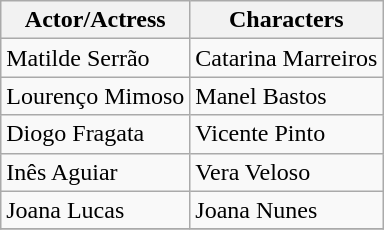<table class="wikitable">
<tr>
<th>Actor/Actress</th>
<th>Characters</th>
</tr>
<tr>
<td>Matilde Serrão</td>
<td>Catarina Marreiros</td>
</tr>
<tr>
<td>Lourenço Mimoso</td>
<td>Manel Bastos</td>
</tr>
<tr>
<td>Diogo Fragata</td>
<td>Vicente Pinto</td>
</tr>
<tr>
<td>Inês Aguiar</td>
<td>Vera Veloso</td>
</tr>
<tr>
<td>Joana Lucas</td>
<td>Joana Nunes</td>
</tr>
<tr>
</tr>
</table>
